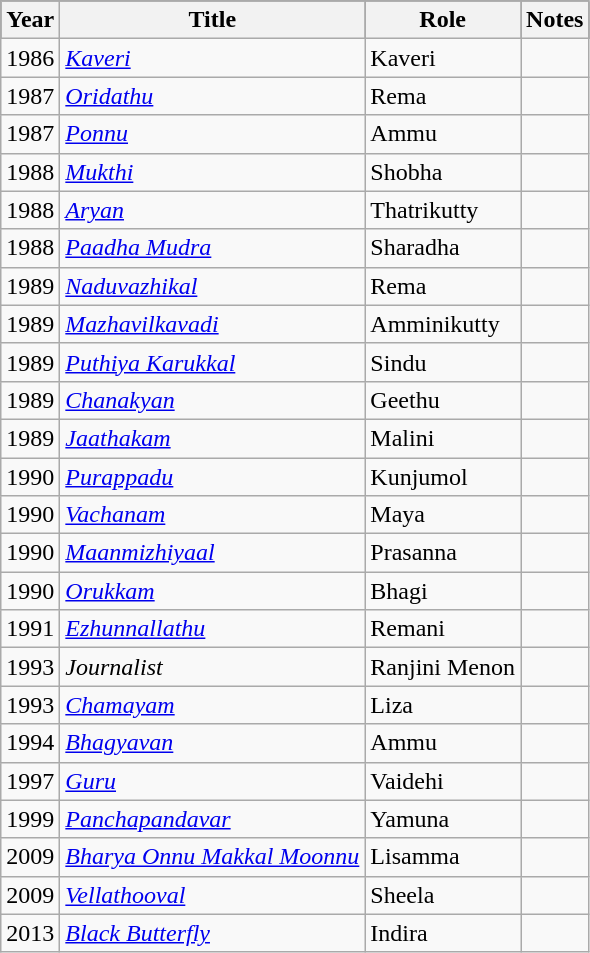<table class="wikitable sortable">
<tr style="background:#000;">
<th scope="col">Year</th>
<th scope="col">Title</th>
<th scope="col">Role</th>
<th class="unsortable" scope="col">Notes</th>
</tr>
<tr>
<td>1986</td>
<td><em><a href='#'>Kaveri</a></em></td>
<td>Kaveri</td>
<td></td>
</tr>
<tr>
<td>1987</td>
<td><em><a href='#'>Oridathu</a></em></td>
<td>Rema</td>
<td></td>
</tr>
<tr>
<td>1987</td>
<td><em><a href='#'>Ponnu</a></em></td>
<td>Ammu</td>
<td></td>
</tr>
<tr>
<td>1988</td>
<td><em><a href='#'>Mukthi</a></em></td>
<td>Shobha</td>
<td></td>
</tr>
<tr>
<td>1988</td>
<td><em><a href='#'>Aryan</a></em></td>
<td>Thatrikutty</td>
<td></td>
</tr>
<tr>
<td>1988</td>
<td><em><a href='#'>Paadha Mudra</a></em></td>
<td>Sharadha</td>
<td></td>
</tr>
<tr>
<td>1989</td>
<td><em><a href='#'>Naduvazhikal</a></em></td>
<td>Rema</td>
<td></td>
</tr>
<tr>
<td>1989</td>
<td><em><a href='#'>Mazhavilkavadi</a></em></td>
<td>Amminikutty</td>
<td></td>
</tr>
<tr>
<td>1989</td>
<td><em><a href='#'>Puthiya Karukkal</a></em></td>
<td>Sindu</td>
<td></td>
</tr>
<tr>
<td>1989</td>
<td><em><a href='#'>Chanakyan</a></em></td>
<td>Geethu</td>
<td></td>
</tr>
<tr>
<td>1989</td>
<td><em><a href='#'>Jaathakam</a></em></td>
<td>Malini</td>
<td></td>
</tr>
<tr>
<td>1990</td>
<td><em><a href='#'>Purappadu</a></em></td>
<td>Kunjumol</td>
<td></td>
</tr>
<tr>
<td>1990</td>
<td><em><a href='#'>Vachanam</a></em></td>
<td>Maya</td>
<td></td>
</tr>
<tr>
<td>1990</td>
<td><em><a href='#'>Maanmizhiyaal</a></em></td>
<td>Prasanna</td>
<td></td>
</tr>
<tr>
<td>1990</td>
<td><em><a href='#'>Orukkam</a></em></td>
<td>Bhagi</td>
<td></td>
</tr>
<tr>
<td>1991</td>
<td><em><a href='#'>Ezhunnallathu</a></em></td>
<td>Remani</td>
<td></td>
</tr>
<tr>
<td>1993</td>
<td><em>Journalist</em></td>
<td>Ranjini Menon</td>
<td></td>
</tr>
<tr>
<td>1993</td>
<td><em><a href='#'>Chamayam</a></em></td>
<td>Liza</td>
<td></td>
</tr>
<tr>
<td>1994</td>
<td><em><a href='#'>Bhagyavan</a></em></td>
<td>Ammu</td>
<td></td>
</tr>
<tr>
<td>1997</td>
<td><em><a href='#'>Guru</a></em></td>
<td>Vaidehi</td>
<td></td>
</tr>
<tr>
<td>1999</td>
<td><em><a href='#'> Panchapandavar</a></em></td>
<td>Yamuna</td>
<td></td>
</tr>
<tr>
<td>2009</td>
<td><em><a href='#'>Bharya Onnu Makkal Moonnu</a></em></td>
<td>Lisamma</td>
<td></td>
</tr>
<tr>
<td>2009</td>
<td><em><a href='#'>Vellathooval</a></em></td>
<td>Sheela</td>
<td></td>
</tr>
<tr>
<td>2013</td>
<td><em><a href='#'>Black Butterfly</a></em></td>
<td>Indira</td>
<td></td>
</tr>
</table>
